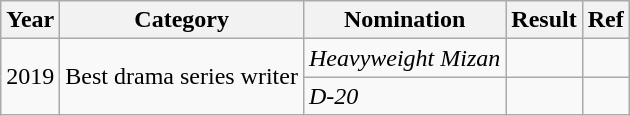<table class="wikitable sortable">
<tr>
<th>Year</th>
<th>Category</th>
<th>Nomination</th>
<th>Result</th>
<th>Ref</th>
</tr>
<tr>
<td rowspan=2>2019</td>
<td rowspan=2>Best drama series writer</td>
<td><em>Heavyweight Mizan</em></td>
<td></td>
<td></td>
</tr>
<tr>
<td><em>D-20</em></td>
<td></td>
<td></td>
</tr>
</table>
